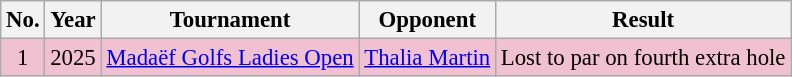<table class="wikitable" style="font-size:95%;">
<tr>
<th>No.</th>
<th>Year</th>
<th>Tournament</th>
<th>Opponent</th>
<th>Result</th>
</tr>
<tr style="background:#F2C1D1;">
<td align=center>1</td>
<td align=center>2025</td>
<td><a href='#'>Madaëf Golfs Ladies Open</a></td>
<td> <a href='#'>Thalia Martin</a></td>
<td>Lost to par on fourth extra hole</td>
</tr>
</table>
